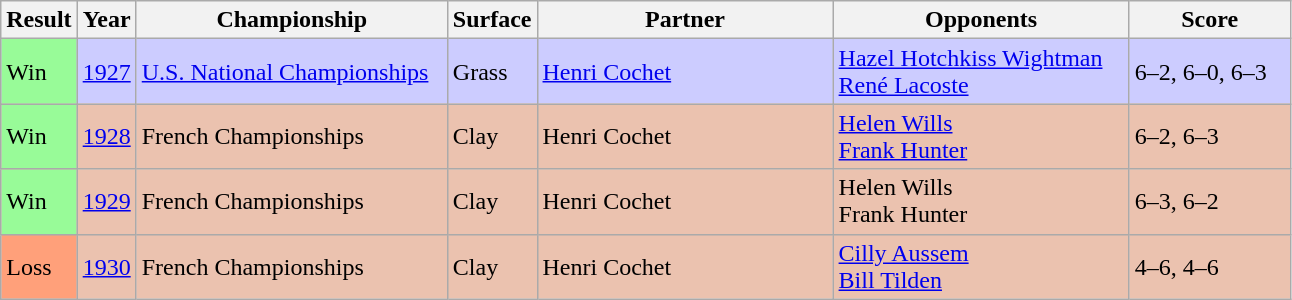<table class="sortable wikitable">
<tr>
<th style="width:40px">Result</th>
<th style="width:30px">Year</th>
<th style="width:200px">Championship</th>
<th style="width:50px">Surface</th>
<th style="width:190px">Partner</th>
<th style="width:190px">Opponents</th>
<th style="width:100px" class="unsortable">Score</th>
</tr>
<tr style="background:#ccccff;">
<td style="background:#98fb98;">Win</td>
<td><a href='#'>1927</a></td>
<td><a href='#'>U.S. National Championships</a></td>
<td>Grass</td>
<td> <a href='#'>Henri Cochet</a></td>
<td> <a href='#'>Hazel Hotchkiss Wightman</a> <br>  <a href='#'>René Lacoste</a></td>
<td>6–2, 6–0, 6–3</td>
</tr>
<tr style="background:#EBC2AF;">
<td style="background:#98fb98;">Win</td>
<td><a href='#'>1928</a></td>
<td>French Championships</td>
<td>Clay</td>
<td> Henri Cochet</td>
<td> <a href='#'>Helen Wills</a> <br>  <a href='#'>Frank Hunter</a></td>
<td>6–2, 6–3</td>
</tr>
<tr style="background:#EBC2AF;">
<td style="background:#98fb98;">Win</td>
<td><a href='#'>1929</a></td>
<td>French Championships</td>
<td>Clay</td>
<td> Henri Cochet</td>
<td> Helen Wills <br>  Frank Hunter</td>
<td>6–3, 6–2</td>
</tr>
<tr style="background:#EBC2AF;">
<td style="background:#ffa07a;">Loss</td>
<td><a href='#'>1930</a></td>
<td>French Championships</td>
<td>Clay</td>
<td> Henri Cochet</td>
<td> <a href='#'>Cilly Aussem</a> <br>  <a href='#'>Bill Tilden</a></td>
<td>4–6, 4–6</td>
</tr>
</table>
